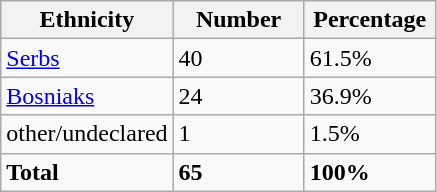<table class="wikitable">
<tr>
<th width="100px">Ethnicity</th>
<th width="80px">Number</th>
<th width="80px">Percentage</th>
</tr>
<tr>
<td><a href='#'>Serbs</a></td>
<td>40</td>
<td>61.5%</td>
</tr>
<tr>
<td><a href='#'>Bosniaks</a></td>
<td>24</td>
<td>36.9%</td>
</tr>
<tr>
<td>other/undeclared</td>
<td>1</td>
<td>1.5%</td>
</tr>
<tr>
<td><strong>Total</strong></td>
<td><strong>65</strong></td>
<td><strong>100%</strong></td>
</tr>
</table>
